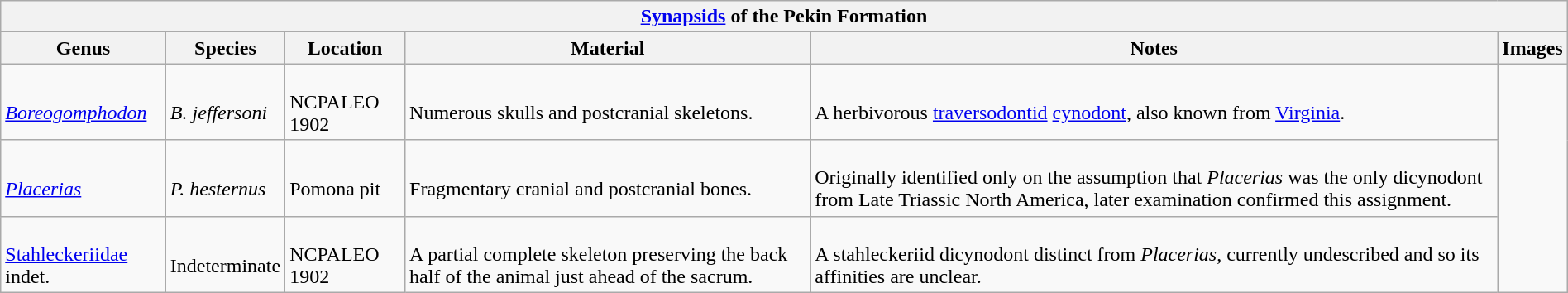<table class="wikitable" align="center" width="100%">
<tr>
<th colspan="6" align="center"><a href='#'>Synapsids</a> of the Pekin Formation</th>
</tr>
<tr>
<th>Genus</th>
<th>Species</th>
<th>Location</th>
<th>Material</th>
<th>Notes</th>
<th>Images</th>
</tr>
<tr>
<td><br><em><a href='#'>Boreogomphodon</a></em></td>
<td><br><em>B. jeffersoni</em></td>
<td><br>NCPALEO 1902</td>
<td><br>Numerous skulls and postcranial skeletons.</td>
<td><br>A herbivorous <a href='#'>traversodontid</a> <a href='#'>cynodont</a>, also known from <a href='#'>Virginia</a>.</td>
<td rowspan="3"><br></td>
</tr>
<tr>
<td><br><em><a href='#'>Placerias</a></em></td>
<td><br><em>P. hesternus</em></td>
<td><br>Pomona pit</td>
<td><br>Fragmentary cranial and postcranial bones.</td>
<td><br>Originally identified only on the assumption that <em>Placerias</em> was the only dicynodont from Late Triassic North America, later examination confirmed this assignment.</td>
</tr>
<tr>
<td><br><a href='#'>Stahleckeriidae</a> indet.</td>
<td><br>Indeterminate</td>
<td><br>NCPALEO 1902</td>
<td><br>A partial complete skeleton preserving the back half of the animal just ahead of the sacrum.</td>
<td><br>A stahleckeriid dicynodont distinct from <em>Placerias</em>, currently undescribed and so its affinities are unclear.</td>
</tr>
</table>
